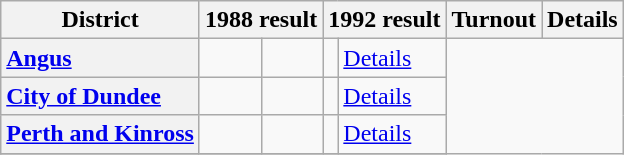<table class="wikitable">
<tr>
<th scope="col">District</th>
<th scope="col"  colspan="2">1988 result</th>
<th scope="col" colspan="2">1992 result</th>
<th scope="col">Turnout</th>
<th scope="col">Details</th>
</tr>
<tr>
<th scope="row" style="text-align: left;"><a href='#'>Angus</a></th>
<td></td>
<td></td>
<td></td>
<td><a href='#'>Details</a></td>
</tr>
<tr>
<th scope="row" style="text-align: left;"><a href='#'> City of Dundee</a></th>
<td></td>
<td></td>
<td></td>
<td><a href='#'>Details</a></td>
</tr>
<tr>
<th scope="row" style="text-align: left;"><a href='#'>Perth and Kinross</a></th>
<td></td>
<td></td>
<td></td>
<td><a href='#'>Details</a></td>
</tr>
<tr>
</tr>
</table>
